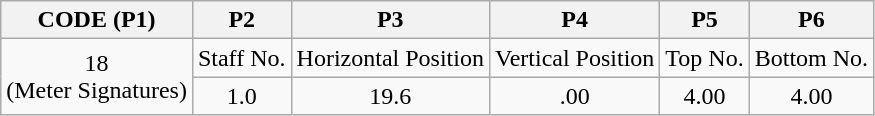<table class="wikitable" style="text-align: center">
<tr>
<th>CODE (P1)</th>
<th>P2</th>
<th>P3</th>
<th>P4</th>
<th>P5</th>
<th>P6</th>
</tr>
<tr>
<td rowspan="2">18<br>(Meter Signatures)</td>
<td>Staff No.</td>
<td>Horizontal Position</td>
<td>Vertical Position</td>
<td>Top No.</td>
<td>Bottom No.</td>
</tr>
<tr>
<td>1.0</td>
<td>19.6</td>
<td>.00</td>
<td>4.00</td>
<td>4.00</td>
</tr>
</table>
